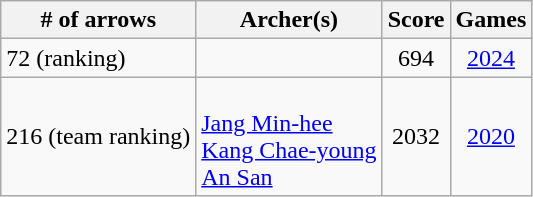<table class="wikitable">
<tr>
<th># of arrows</th>
<th>Archer(s)</th>
<th>Score</th>
<th>Games</th>
</tr>
<tr>
<td>72 (ranking)</td>
<td></td>
<td align=center>694</td>
<td align=center><a href='#'>2024</a></td>
</tr>
<tr>
<td>216 (team ranking)</td>
<td> <br> <a href='#'>Jang Min-hee</a> <br> <a href='#'>Kang Chae-young</a> <br> <a href='#'>An San</a></td>
<td align=center>2032</td>
<td align=center><a href='#'>2020</a></td>
</tr>
</table>
